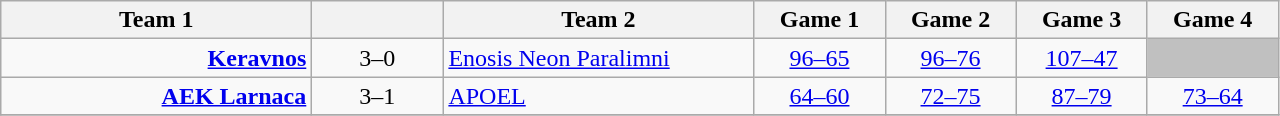<table class=wikitable style="text-align:center">
<tr>
<th width=200>Team 1</th>
<th width=80></th>
<th width=200>Team 2</th>
<th width=80>Game 1</th>
<th width=80>Game 2</th>
<th width=80>Game 3</th>
<th width=80>Game 4</th>
</tr>
<tr>
<td align=right><strong><a href='#'>Keravnos</a></strong></td>
<td>3–0</td>
<td align=left><a href='#'>Enosis Neon Paralimni</a></td>
<td><a href='#'>96–65</a></td>
<td><a href='#'>96–76</a></td>
<td><a href='#'>107–47</a></td>
<td bgcolor=#C0C0C0></td>
</tr>
<tr>
<td align=right><strong><a href='#'>AEK Larnaca</a></strong></td>
<td>3–1</td>
<td align=left><a href='#'>APOEL</a></td>
<td><a href='#'>64–60</a></td>
<td><a href='#'>72–75</a></td>
<td><a href='#'>87–79</a></td>
<td><a href='#'>73–64</a></td>
</tr>
<tr>
</tr>
</table>
